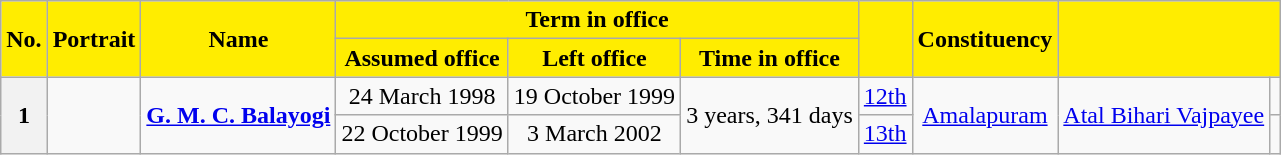<table class="wikitable sortable" style="text-align:center;">
<tr>
<th rowspan=2 style="background-color:#FFED00;color:black">No.</th>
<th rowspan=2 style="background-color:#FFED00;color:black">Portrait</th>
<th rowspan=2 style="background-color:#FFED00;color:black">Name<br></th>
<th colspan=3 style="background-color:#FFED00;color:black">Term in office</th>
<th rowspan=2 style="background-color:#FFED00;color:black"><a href='#'></a><br></th>
<th rowspan=2 style="background-color:#FFED00;color:black">Constituency</th>
<th rowspan=2 colspan=2 style="background-color:#FFED00;color:black"><a href='#'></a></th>
</tr>
<tr>
<th style="background-color:#FFED00;color:black">Assumed office</th>
<th style="background-color:#FFED00;color:black">Left office</th>
<th style="background-color:#FFED00;color:black">Time in office</th>
</tr>
<tr>
<th rowspan=2>1</th>
<td rowspan=2></td>
<td rowspan=2><strong><a href='#'>G. M. C. Balayogi</a></strong><br></td>
<td>24 March 1998</td>
<td>19 October 1999</td>
<td rowspan=2>3 years, 341 days</td>
<td><a href='#'>12th</a><br></td>
<td rowspan=2><a href='#'>Amalapuram</a></td>
<td rowspan=2><a href='#'>Atal Bihari Vajpayee</a></td>
<td></td>
</tr>
<tr>
<td>22 October 1999</td>
<td>3 March 2002</td>
<td><a href='#'>13th</a><br></td>
</tr>
</table>
